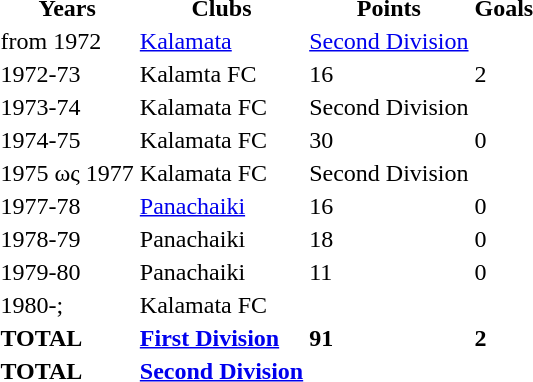<table>
<tr>
<th>Years</th>
<th>Clubs</th>
<th>Points</th>
<th>Goals</th>
</tr>
<tr>
<td>from 1972</td>
<td><a href='#'>Kalamata</a></td>
<td><a href='#'>Second Division</a></td>
<td></td>
</tr>
<tr>
<td>1972-73</td>
<td>Kalamta FC</td>
<td>16</td>
<td>2</td>
</tr>
<tr>
<td>1973-74</td>
<td>Kalamata FC</td>
<td>Second Division</td>
<td></td>
</tr>
<tr>
<td>1974-75</td>
<td>Kalamata FC</td>
<td>30</td>
<td>0</td>
</tr>
<tr>
<td>1975 ως 1977</td>
<td>Kalamata FC</td>
<td>Second Division</td>
<td></td>
</tr>
<tr>
<td>1977-78</td>
<td><a href='#'>Panachaiki</a></td>
<td>16</td>
<td>0</td>
</tr>
<tr>
<td>1978-79</td>
<td>Panachaiki</td>
<td>18</td>
<td>0</td>
</tr>
<tr>
<td>1979-80</td>
<td>Panachaiki</td>
<td>11</td>
<td>0</td>
</tr>
<tr>
<td>1980-;</td>
<td>Kalamata FC</td>
<td></td>
<td></td>
</tr>
<tr>
<td><strong>TOTAL</strong></td>
<td><strong><a href='#'>First Division</a></strong></td>
<td><strong>91</strong></td>
<td><strong>2</strong></td>
</tr>
<tr>
<td><strong>TOTAL</strong></td>
<td><strong><a href='#'>Second Division</a></strong></td>
<td></td>
<td></td>
</tr>
</table>
